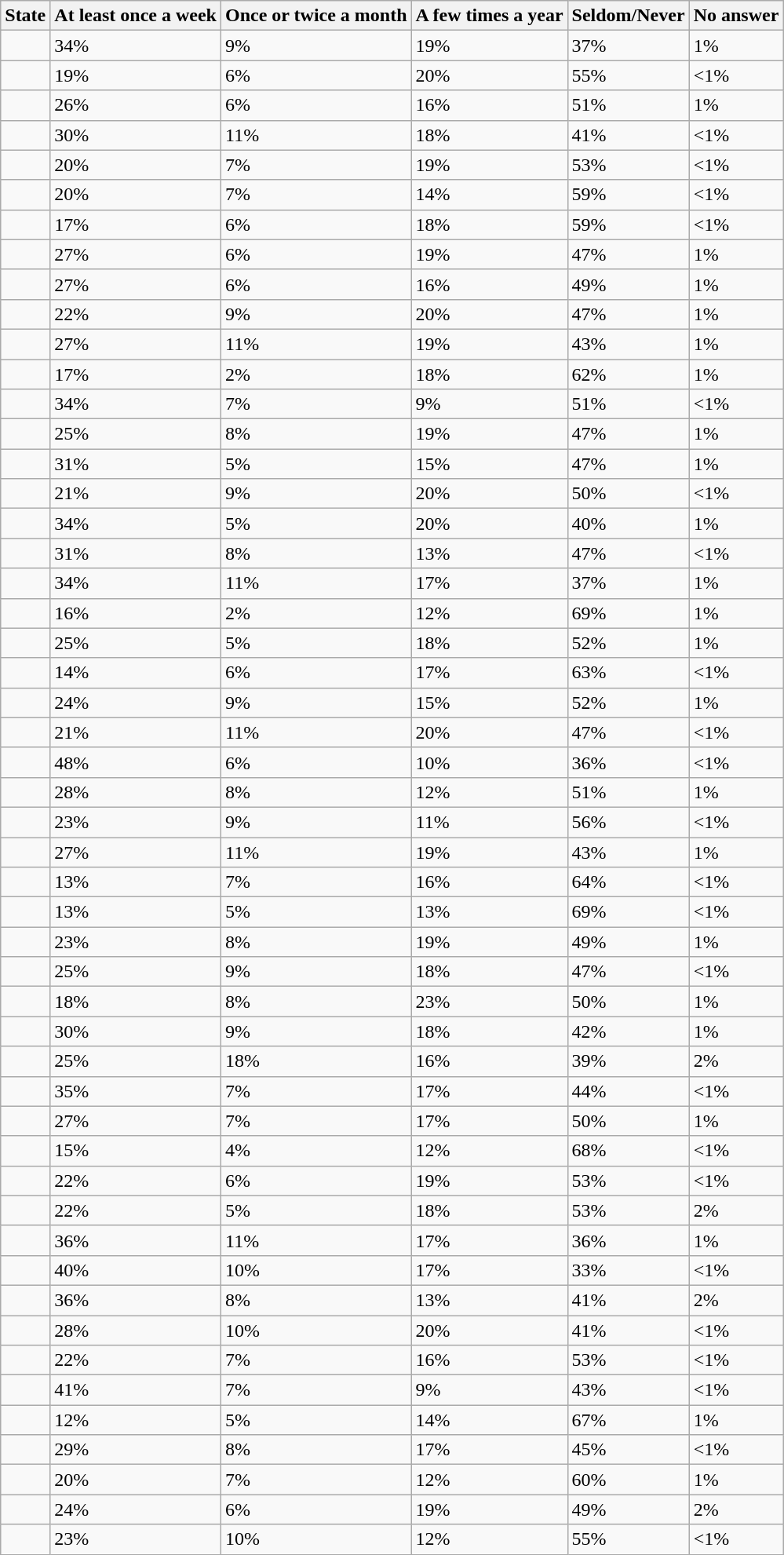<table class="wikitable sortable sticky-table-col1 sticky-table-head mw-datatable">
<tr>
<th>State</th>
<th>At least once a week</th>
<th>Once or twice a month</th>
<th>A few times a year</th>
<th>Seldom/Never</th>
<th>No answer</th>
</tr>
<tr>
<td></td>
<td>34%</td>
<td>9%</td>
<td>19%</td>
<td>37%</td>
<td>1%</td>
</tr>
<tr>
<td></td>
<td>19%</td>
<td>6%</td>
<td>20%</td>
<td>55%</td>
<td><1%</td>
</tr>
<tr>
<td></td>
<td>26%</td>
<td>6%</td>
<td>16%</td>
<td>51%</td>
<td>1%</td>
</tr>
<tr>
<td></td>
<td>30%</td>
<td>11%</td>
<td>18%</td>
<td>41%</td>
<td><1%</td>
</tr>
<tr>
<td></td>
<td>20%</td>
<td>7%</td>
<td>19%</td>
<td>53%</td>
<td><1%</td>
</tr>
<tr>
<td></td>
<td>20%</td>
<td>7%</td>
<td>14%</td>
<td>59%</td>
<td><1%</td>
</tr>
<tr>
<td></td>
<td>17%</td>
<td>6%</td>
<td>18%</td>
<td>59%</td>
<td><1%</td>
</tr>
<tr>
<td></td>
<td>27%</td>
<td>6%</td>
<td>19%</td>
<td>47%</td>
<td>1%</td>
</tr>
<tr>
<td></td>
<td>27%</td>
<td>6%</td>
<td>16%</td>
<td>49%</td>
<td>1%</td>
</tr>
<tr>
<td></td>
<td>22%</td>
<td>9%</td>
<td>20%</td>
<td>47%</td>
<td>1%</td>
</tr>
<tr>
<td></td>
<td>27%</td>
<td>11%</td>
<td>19%</td>
<td>43%</td>
<td>1%</td>
</tr>
<tr>
<td></td>
<td>17%</td>
<td>2%</td>
<td>18%</td>
<td>62%</td>
<td>1%</td>
</tr>
<tr>
<td></td>
<td>34%</td>
<td>7%</td>
<td>9%</td>
<td>51%</td>
<td><1%</td>
</tr>
<tr>
<td></td>
<td>25%</td>
<td>8%</td>
<td>19%</td>
<td>47%</td>
<td>1%</td>
</tr>
<tr>
<td></td>
<td>31%</td>
<td>5%</td>
<td>15%</td>
<td>47%</td>
<td>1%</td>
</tr>
<tr>
<td></td>
<td>21%</td>
<td>9%</td>
<td>20%</td>
<td>50%</td>
<td><1%</td>
</tr>
<tr>
<td></td>
<td>34%</td>
<td>5%</td>
<td>20%</td>
<td>40%</td>
<td>1%</td>
</tr>
<tr>
<td></td>
<td>31%</td>
<td>8%</td>
<td>13%</td>
<td>47%</td>
<td><1%</td>
</tr>
<tr>
<td></td>
<td>34%</td>
<td>11%</td>
<td>17%</td>
<td>37%</td>
<td>1%</td>
</tr>
<tr>
<td></td>
<td>16%</td>
<td>2%</td>
<td>12%</td>
<td>69%</td>
<td>1%</td>
</tr>
<tr>
<td></td>
<td>25%</td>
<td>5%</td>
<td>18%</td>
<td>52%</td>
<td>1%</td>
</tr>
<tr>
<td></td>
<td>14%</td>
<td>6%</td>
<td>17%</td>
<td>63%</td>
<td><1%</td>
</tr>
<tr>
<td></td>
<td>24%</td>
<td>9%</td>
<td>15%</td>
<td>52%</td>
<td>1%</td>
</tr>
<tr>
<td></td>
<td>21%</td>
<td>11%</td>
<td>20%</td>
<td>47%</td>
<td><1%</td>
</tr>
<tr>
<td></td>
<td>48%</td>
<td>6%</td>
<td>10%</td>
<td>36%</td>
<td><1%</td>
</tr>
<tr>
<td></td>
<td>28%</td>
<td>8%</td>
<td>12%</td>
<td>51%</td>
<td>1%</td>
</tr>
<tr>
<td></td>
<td>23%</td>
<td>9%</td>
<td>11%</td>
<td>56%</td>
<td><1%</td>
</tr>
<tr>
<td></td>
<td>27%</td>
<td>11%</td>
<td>19%</td>
<td>43%</td>
<td>1%</td>
</tr>
<tr>
<td></td>
<td>13%</td>
<td>7%</td>
<td>16%</td>
<td>64%</td>
<td><1%</td>
</tr>
<tr>
<td></td>
<td>13%</td>
<td>5%</td>
<td>13%</td>
<td>69%</td>
<td><1%</td>
</tr>
<tr>
<td></td>
<td>23%</td>
<td>8%</td>
<td>19%</td>
<td>49%</td>
<td>1%</td>
</tr>
<tr>
<td></td>
<td>25%</td>
<td>9%</td>
<td>18%</td>
<td>47%</td>
<td><1%</td>
</tr>
<tr>
<td></td>
<td>18%</td>
<td>8%</td>
<td>23%</td>
<td>50%</td>
<td>1%</td>
</tr>
<tr>
<td></td>
<td>30%</td>
<td>9%</td>
<td>18%</td>
<td>42%</td>
<td>1%</td>
</tr>
<tr>
<td></td>
<td>25%</td>
<td>18%</td>
<td>16%</td>
<td>39%</td>
<td>2%</td>
</tr>
<tr>
<td></td>
<td>35%</td>
<td>7%</td>
<td>17%</td>
<td>44%</td>
<td><1%</td>
</tr>
<tr>
<td></td>
<td>27%</td>
<td>7%</td>
<td>17%</td>
<td>50%</td>
<td>1%</td>
</tr>
<tr>
<td></td>
<td>15%</td>
<td>4%</td>
<td>12%</td>
<td>68%</td>
<td><1%</td>
</tr>
<tr>
<td></td>
<td>22%</td>
<td>6%</td>
<td>19%</td>
<td>53%</td>
<td><1%</td>
</tr>
<tr>
<td></td>
<td>22%</td>
<td>5%</td>
<td>18%</td>
<td>53%</td>
<td>2%</td>
</tr>
<tr>
<td></td>
<td>36%</td>
<td>11%</td>
<td>17%</td>
<td>36%</td>
<td>1%</td>
</tr>
<tr>
<td></td>
<td>40%</td>
<td>10%</td>
<td>17%</td>
<td>33%</td>
<td><1%</td>
</tr>
<tr>
<td></td>
<td>36%</td>
<td>8%</td>
<td>13%</td>
<td>41%</td>
<td>2%</td>
</tr>
<tr>
<td></td>
<td>28%</td>
<td>10%</td>
<td>20%</td>
<td>41%</td>
<td><1%</td>
</tr>
<tr>
<td></td>
<td>22%</td>
<td>7%</td>
<td>16%</td>
<td>53%</td>
<td><1%</td>
</tr>
<tr>
<td></td>
<td>41%</td>
<td>7%</td>
<td>9%</td>
<td>43%</td>
<td><1%</td>
</tr>
<tr>
<td></td>
<td>12%</td>
<td>5%</td>
<td>14%</td>
<td>67%</td>
<td>1%</td>
</tr>
<tr>
<td></td>
<td>29%</td>
<td>8%</td>
<td>17%</td>
<td>45%</td>
<td><1%</td>
</tr>
<tr>
<td></td>
<td>20%</td>
<td>7%</td>
<td>12%</td>
<td>60%</td>
<td>1%</td>
</tr>
<tr>
<td></td>
<td>24%</td>
<td>6%</td>
<td>19%</td>
<td>49%</td>
<td>2%</td>
</tr>
<tr>
<td></td>
<td>23%</td>
<td>10%</td>
<td>12%</td>
<td>55%</td>
<td><1%</td>
</tr>
</table>
